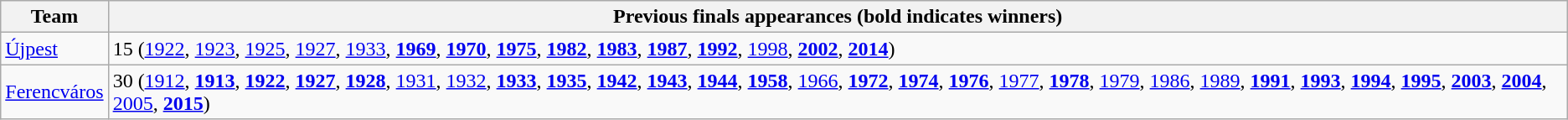<table class="wikitable">
<tr>
<th>Team</th>
<th>Previous finals appearances (bold indicates winners)</th>
</tr>
<tr>
<td><a href='#'>Újpest</a></td>
<td>15 (<a href='#'>1922</a>, <a href='#'>1923</a>, <a href='#'>1925</a>, <a href='#'>1927</a>, <a href='#'>1933</a>, <strong><a href='#'>1969</a></strong>, <strong><a href='#'>1970</a></strong>, <strong><a href='#'>1975</a></strong>, <strong><a href='#'>1982</a></strong>, <strong><a href='#'>1983</a></strong>, <strong><a href='#'>1987</a></strong>, <strong><a href='#'>1992</a></strong>, <a href='#'>1998</a>, <strong><a href='#'>2002</a></strong>, <strong><a href='#'>2014</a></strong>)</td>
</tr>
<tr>
<td><a href='#'>Ferencváros</a></td>
<td>30 (<a href='#'>1912</a>, <strong><a href='#'>1913</a></strong>, <strong><a href='#'>1922</a></strong>, <strong><a href='#'>1927</a></strong>, <strong><a href='#'>1928</a></strong>, <a href='#'>1931</a>, <a href='#'>1932</a>, <strong><a href='#'>1933</a></strong>, <strong><a href='#'>1935</a></strong>, <strong><a href='#'>1942</a></strong>, <strong><a href='#'>1943</a></strong>, <strong><a href='#'>1944</a></strong>, <strong><a href='#'>1958</a></strong>, <a href='#'>1966</a>, <strong><a href='#'>1972</a></strong>, <strong><a href='#'>1974</a></strong>, <strong><a href='#'>1976</a></strong>, <a href='#'>1977</a>, <strong><a href='#'>1978</a></strong>, <a href='#'>1979</a>, <a href='#'>1986</a>, <a href='#'>1989</a>, <strong><a href='#'>1991</a></strong>, <strong><a href='#'>1993</a></strong>, <strong><a href='#'>1994</a></strong>, <strong><a href='#'>1995</a></strong>, <strong><a href='#'>2003</a></strong>, <strong><a href='#'>2004</a></strong>, <a href='#'>2005</a>, <strong><a href='#'>2015</a></strong>)</td>
</tr>
</table>
